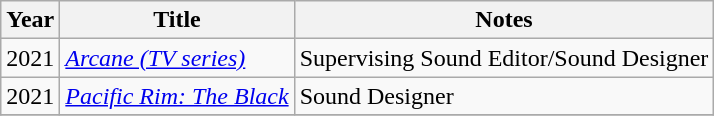<table class = "wikitable">
<tr>
<th>Year</th>
<th>Title</th>
<th>Notes</th>
</tr>
<tr>
<td>2021</td>
<td><em><a href='#'>Arcane (TV series)</a></em></td>
<td>Supervising Sound Editor/Sound Designer</td>
</tr>
<tr>
<td>2021</td>
<td><em><a href='#'>Pacific Rim: The Black</a></em></td>
<td>Sound Designer</td>
</tr>
<tr>
</tr>
</table>
